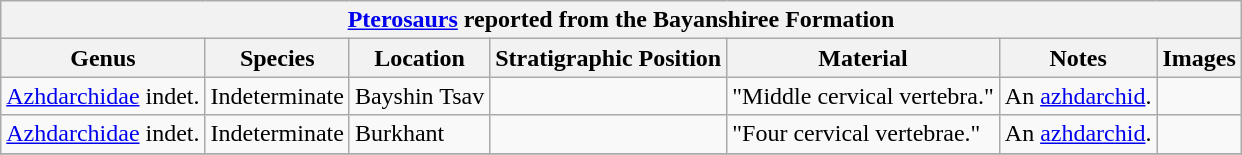<table class="wikitable" align="center">
<tr>
<th colspan="7" align="center"><strong><a href='#'>Pterosaurs</a> reported from the Bayanshiree Formation</strong></th>
</tr>
<tr>
<th>Genus</th>
<th>Species</th>
<th>Location</th>
<th>Stratigraphic Position</th>
<th>Material</th>
<th>Notes</th>
<th>Images</th>
</tr>
<tr>
<td><a href='#'>Azhdarchidae</a> indet.</td>
<td>Indeterminate</td>
<td>Bayshin Tsav</td>
<td></td>
<td>"Middle cervical vertebra."</td>
<td>An <a href='#'>azhdarchid</a>.</td>
<td></td>
</tr>
<tr>
<td><a href='#'>Azhdarchidae</a> indet.</td>
<td>Indeterminate</td>
<td>Burkhant</td>
<td></td>
<td>"Four cervical vertebrae."</td>
<td>An <a href='#'>azhdarchid</a>.</td>
<td></td>
</tr>
<tr>
</tr>
</table>
